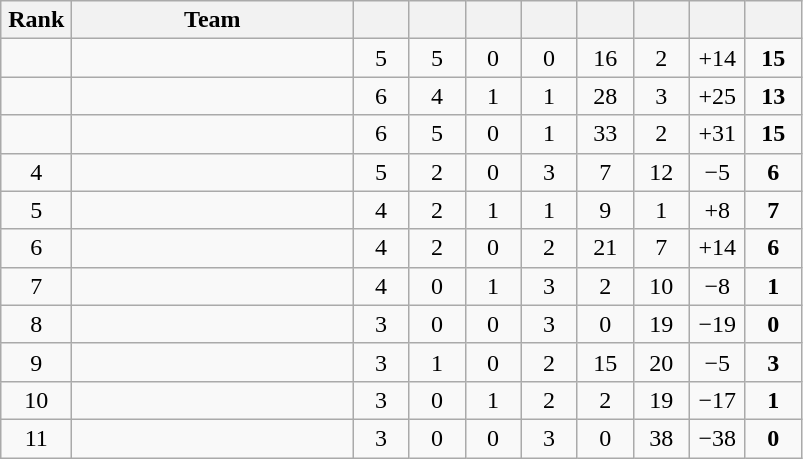<table class="wikitable" style="text-align: center;">
<tr>
<th width=40>Rank</th>
<th width=180>Team</th>
<th width=30></th>
<th width=30></th>
<th width=30></th>
<th width=30></th>
<th width=30></th>
<th width=30></th>
<th width=30></th>
<th width=30></th>
</tr>
<tr>
<td></td>
<td align=left></td>
<td>5</td>
<td>5</td>
<td>0</td>
<td>0</td>
<td>16</td>
<td>2</td>
<td>+14</td>
<td><strong>15</strong></td>
</tr>
<tr>
<td></td>
<td align=left></td>
<td>6</td>
<td>4</td>
<td>1</td>
<td>1</td>
<td>28</td>
<td>3</td>
<td>+25</td>
<td><strong>13</strong></td>
</tr>
<tr>
<td></td>
<td align=left></td>
<td>6</td>
<td>5</td>
<td>0</td>
<td>1</td>
<td>33</td>
<td>2</td>
<td>+31</td>
<td><strong>15</strong></td>
</tr>
<tr>
<td>4</td>
<td align=left></td>
<td>5</td>
<td>2</td>
<td>0</td>
<td>3</td>
<td>7</td>
<td>12</td>
<td>−5</td>
<td><strong>6</strong></td>
</tr>
<tr>
<td>5</td>
<td align=left></td>
<td>4</td>
<td>2</td>
<td>1</td>
<td>1</td>
<td>9</td>
<td>1</td>
<td>+8</td>
<td><strong>7</strong></td>
</tr>
<tr>
<td>6</td>
<td align=left></td>
<td>4</td>
<td>2</td>
<td>0</td>
<td>2</td>
<td>21</td>
<td>7</td>
<td>+14</td>
<td><strong>6</strong></td>
</tr>
<tr>
<td>7</td>
<td align=left></td>
<td>4</td>
<td>0</td>
<td>1</td>
<td>3</td>
<td>2</td>
<td>10</td>
<td>−8</td>
<td><strong>1</strong></td>
</tr>
<tr>
<td>8</td>
<td align=left></td>
<td>3</td>
<td>0</td>
<td>0</td>
<td>3</td>
<td>0</td>
<td>19</td>
<td>−19</td>
<td><strong>0</strong></td>
</tr>
<tr>
<td>9</td>
<td align=left></td>
<td>3</td>
<td>1</td>
<td>0</td>
<td>2</td>
<td>15</td>
<td>20</td>
<td>−5</td>
<td><strong>3</strong></td>
</tr>
<tr>
<td>10</td>
<td align=left></td>
<td>3</td>
<td>0</td>
<td>1</td>
<td>2</td>
<td>2</td>
<td>19</td>
<td>−17</td>
<td><strong>1</strong></td>
</tr>
<tr>
<td>11</td>
<td align=left></td>
<td>3</td>
<td>0</td>
<td>0</td>
<td>3</td>
<td>0</td>
<td>38</td>
<td>−38</td>
<td><strong>0</strong></td>
</tr>
</table>
